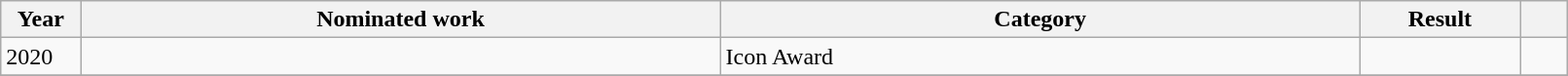<table class="wikitable" style="width: 85%;">
<tr>
<th width=5%>Year</th>
<th style="width:40%;">Nominated work</th>
<th style="width:40%;">Category</th>
<th style="width:10%;">Result</th>
<th width=3%></th>
</tr>
<tr>
<td>2020</td>
<td></td>
<td>Icon Award</td>
<td></td>
<td style="text-align:center;"></td>
</tr>
<tr>
</tr>
</table>
